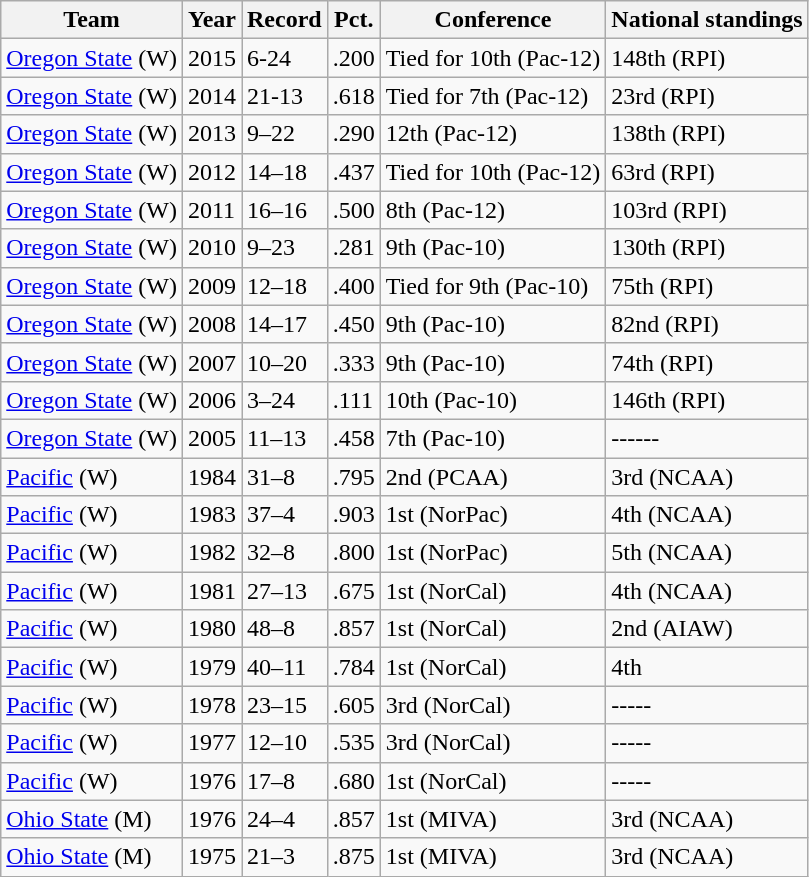<table class="wikitable">
<tr>
<th>Team</th>
<th>Year</th>
<th>Record</th>
<th>Pct.</th>
<th>Conference</th>
<th>National standings</th>
</tr>
<tr>
<td><a href='#'>Oregon State</a> (W)</td>
<td>2015</td>
<td>6-24</td>
<td>.200</td>
<td>Tied for 10th (Pac-12)</td>
<td>148th (RPI)</td>
</tr>
<tr>
<td><a href='#'>Oregon State</a> (W)</td>
<td>2014</td>
<td>21-13</td>
<td>.618</td>
<td>Tied for 7th (Pac-12)</td>
<td>23rd (RPI)</td>
</tr>
<tr>
<td><a href='#'>Oregon State</a> (W)</td>
<td>2013</td>
<td>9–22</td>
<td>.290</td>
<td>12th (Pac-12)</td>
<td>138th (RPI)</td>
</tr>
<tr>
<td><a href='#'>Oregon State</a> (W)</td>
<td>2012</td>
<td>14–18</td>
<td>.437</td>
<td>Tied for 10th (Pac-12)</td>
<td>63rd (RPI)</td>
</tr>
<tr>
<td><a href='#'>Oregon State</a> (W)</td>
<td>2011</td>
<td>16–16</td>
<td>.500</td>
<td>8th (Pac-12)</td>
<td>103rd (RPI)</td>
</tr>
<tr>
<td><a href='#'>Oregon State</a> (W)</td>
<td>2010</td>
<td>9–23</td>
<td>.281</td>
<td>9th (Pac-10)</td>
<td>130th (RPI)</td>
</tr>
<tr>
<td><a href='#'>Oregon State</a> (W)</td>
<td>2009</td>
<td>12–18</td>
<td>.400</td>
<td>Tied for 9th (Pac-10)</td>
<td>75th (RPI)</td>
</tr>
<tr>
<td><a href='#'>Oregon State</a> (W)</td>
<td>2008</td>
<td>14–17</td>
<td>.450</td>
<td>9th (Pac-10)</td>
<td>82nd (RPI)</td>
</tr>
<tr>
<td><a href='#'>Oregon State</a> (W)</td>
<td>2007</td>
<td>10–20</td>
<td>.333</td>
<td>9th (Pac-10)</td>
<td>74th (RPI)</td>
</tr>
<tr>
<td><a href='#'>Oregon State</a> (W)</td>
<td>2006</td>
<td>3–24</td>
<td>.111</td>
<td>10th (Pac-10)</td>
<td>146th (RPI)</td>
</tr>
<tr>
<td><a href='#'>Oregon State</a> (W)</td>
<td>2005</td>
<td>11–13</td>
<td>.458</td>
<td>7th (Pac-10)</td>
<td>------</td>
</tr>
<tr>
<td><a href='#'>Pacific</a> (W)</td>
<td>1984</td>
<td>31–8</td>
<td>.795</td>
<td>2nd  (PCAA)</td>
<td>3rd  (NCAA)</td>
</tr>
<tr>
<td><a href='#'>Pacific</a>  (W)</td>
<td>1983</td>
<td>37–4</td>
<td>.903</td>
<td>1st  (NorPac)</td>
<td>4th  (NCAA)</td>
</tr>
<tr>
<td><a href='#'>Pacific</a>  (W)</td>
<td>1982</td>
<td>32–8</td>
<td>.800</td>
<td>1st  (NorPac)</td>
<td>5th  (NCAA)</td>
</tr>
<tr>
<td><a href='#'>Pacific</a> (W)</td>
<td>1981</td>
<td>27–13</td>
<td>.675</td>
<td>1st  (NorCal)</td>
<td>4th  (NCAA)</td>
</tr>
<tr>
<td><a href='#'>Pacific</a>  (W)</td>
<td>1980</td>
<td>48–8</td>
<td>.857</td>
<td>1st  (NorCal)</td>
<td>2nd  (AIAW)</td>
</tr>
<tr>
<td><a href='#'>Pacific</a>  (W)</td>
<td>1979</td>
<td>40–11</td>
<td>.784</td>
<td>1st  (NorCal)</td>
<td>4th</td>
</tr>
<tr>
<td><a href='#'>Pacific</a>  (W)</td>
<td>1978</td>
<td>23–15</td>
<td>.605</td>
<td>3rd  (NorCal)</td>
<td>-----</td>
</tr>
<tr>
<td><a href='#'>Pacific</a>  (W)</td>
<td>1977</td>
<td>12–10</td>
<td>.535</td>
<td>3rd  (NorCal)</td>
<td>-----</td>
</tr>
<tr>
<td><a href='#'>Pacific</a>  (W)</td>
<td>1976</td>
<td>17–8</td>
<td>.680</td>
<td>1st  (NorCal)</td>
<td>-----</td>
</tr>
<tr>
<td><a href='#'>Ohio State</a>  (M)</td>
<td>1976</td>
<td>24–4</td>
<td>.857</td>
<td>1st  (MIVA)</td>
<td>3rd  (NCAA)</td>
</tr>
<tr>
<td><a href='#'>Ohio State</a> (M)</td>
<td>1975</td>
<td>21–3</td>
<td>.875</td>
<td>1st  (MIVA)</td>
<td>3rd  (NCAA)</td>
</tr>
</table>
